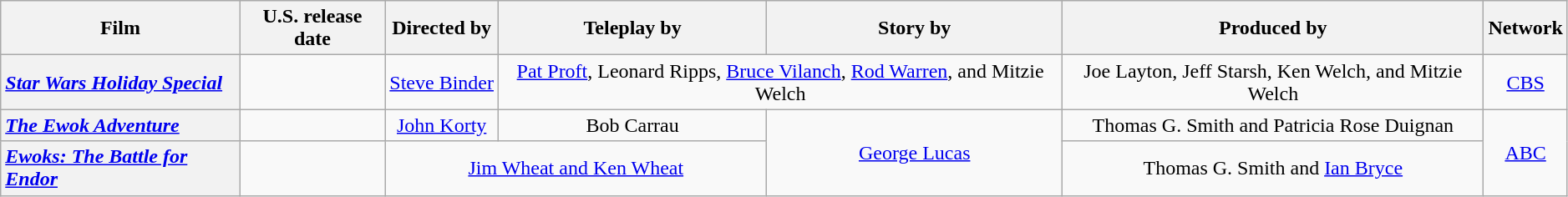<table class="wikitable plainrowheaders" style="text-align:center; width:99%;">
<tr>
<th>Film</th>
<th>U.S. release date</th>
<th>Directed by</th>
<th>Teleplay by</th>
<th>Story by</th>
<th>Produced by</th>
<th>Network</th>
</tr>
<tr>
<th scope="row" style="text-align:left"><em><a href='#'>Star Wars Holiday Special</a></em></th>
<td style="text-align:left"></td>
<td><a href='#'>Steve Binder</a></td>
<td colspan="2"><a href='#'>Pat Proft</a>, Leonard Ripps, <a href='#'>Bruce Vilanch</a>, <a href='#'>Rod Warren</a>, and Mitzie Welch</td>
<td>Joe Layton, Jeff Starsh, Ken Welch, and Mitzie Welch</td>
<td><a href='#'>CBS</a></td>
</tr>
<tr>
<th scope="row" style="text-align:left"><em><a href='#'>The Ewok Adventure</a></em></th>
<td style="text-align:left"></td>
<td><a href='#'>John Korty</a></td>
<td>Bob Carrau</td>
<td rowspan="2"><a href='#'>George Lucas</a></td>
<td>Thomas G. Smith and Patricia Rose Duignan</td>
<td rowspan="2"><a href='#'>ABC</a></td>
</tr>
<tr>
<th scope="row" style="text-align:left"><em><a href='#'>Ewoks: The Battle for Endor</a></em></th>
<td style="text-align:left"></td>
<td colspan="2"><a href='#'>Jim Wheat and Ken Wheat</a></td>
<td>Thomas G. Smith and <a href='#'>Ian Bryce</a></td>
</tr>
</table>
